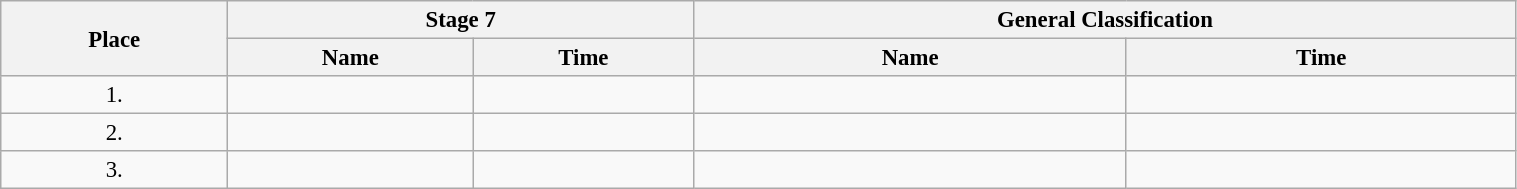<table class=wikitable style="font-size:95%" width="80%">
<tr>
<th rowspan="2">Place</th>
<th colspan="2">Stage 7</th>
<th colspan="2">General Classification</th>
</tr>
<tr>
<th>Name</th>
<th>Time</th>
<th>Name</th>
<th>Time</th>
</tr>
<tr>
<td align="center">1.</td>
<td></td>
<td></td>
<td></td>
<td></td>
</tr>
<tr>
<td align="center">2.</td>
<td></td>
<td></td>
<td></td>
<td></td>
</tr>
<tr>
<td align="center">3.</td>
<td></td>
<td></td>
<td></td>
<td></td>
</tr>
</table>
